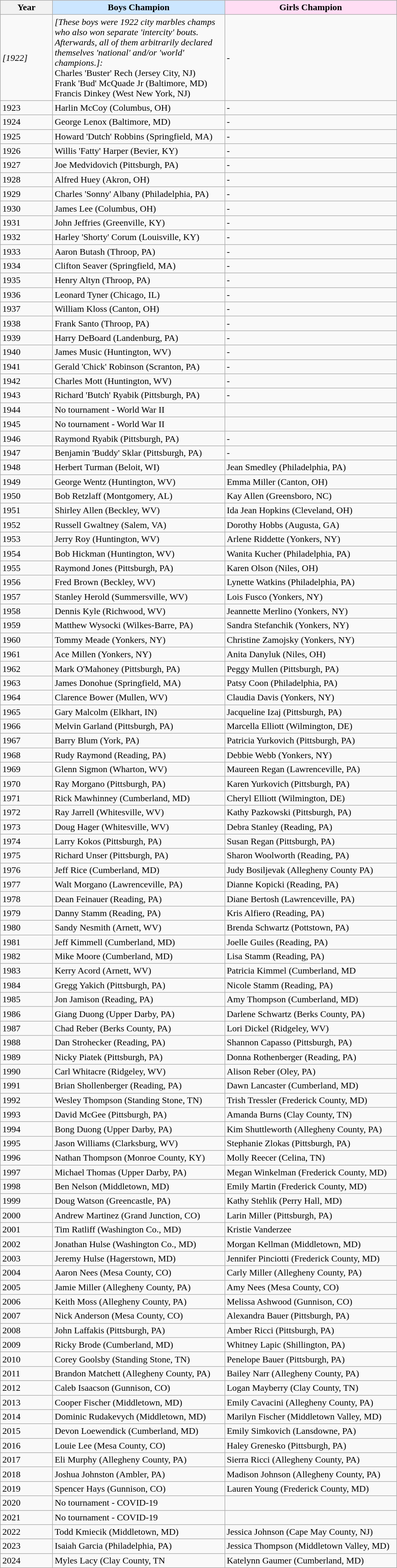<table class="wikitable" style="text-align: left; width: 700px;">
<tr>
<th width="80">Year</th>
<th width="280" style="background-color: #cce6ff">Boys Champion</th>
<th width="280" style="background-color: #ffddf4">Girls Champion</th>
</tr>
<tr>
<td><em>[1922]</em> </td>
<td><em>[These boys were 1922 city marbles champs who also won separate 'intercity' bouts. Afterwards, all of them arbitrarily declared themselves 'national' and/or 'world' champions.]:</em><br>Charles 'Buster' Rech (Jersey City, NJ) <br>Frank 'Bud' McQuade Jr (Baltimore, MD) <br>Francis Dinkey (West New York, NJ) </td>
<td>-</td>
</tr>
<tr>
<td>1923 </td>
<td>Harlin McCoy (Columbus, OH)  </td>
<td>-</td>
</tr>
<tr>
<td>1924</td>
<td>George Lenox  (Baltimore, MD) </td>
<td>-</td>
</tr>
<tr>
<td>1925</td>
<td>Howard 'Dutch' Robbins (Springfield, MA)  </td>
<td>-</td>
</tr>
<tr>
<td>1926</td>
<td>Willis 'Fatty' Harper (Bevier, KY)  </td>
<td>-</td>
</tr>
<tr>
<td>1927</td>
<td>Joe Medvidovich (Pittsburgh, PA)  </td>
<td>-</td>
</tr>
<tr>
<td>1928</td>
<td>Alfred Huey (Akron, OH)  </td>
<td>-</td>
</tr>
<tr>
<td>1929 </td>
<td>Charles 'Sonny' Albany (Philadelphia, PA)  </td>
<td>-</td>
</tr>
<tr>
<td>1930</td>
<td>James Lee (Columbus, OH)  </td>
<td>-</td>
</tr>
<tr>
<td>1931</td>
<td>John Jeffries (Greenville, KY)  </td>
<td>-</td>
</tr>
<tr>
<td>1932</td>
<td>Harley 'Shorty' Corum (Louisville, KY)  </td>
<td>-</td>
</tr>
<tr>
<td>1933</td>
<td>Aaron Butash (Throop, PA)  </td>
<td>-</td>
</tr>
<tr>
<td>1934</td>
<td>Clifton Seaver (Springfield, MA) </td>
<td>-</td>
</tr>
<tr>
<td>1935</td>
<td>Henry Altyn (Throop, PA)  </td>
<td>-</td>
</tr>
<tr>
<td>1936</td>
<td>Leonard Tyner (Chicago, IL) </td>
<td>-</td>
</tr>
<tr>
<td>1937 </td>
<td>William Kloss (Canton, OH) </td>
<td>-</td>
</tr>
<tr>
<td>1938</td>
<td>Frank Santo (Throop, PA) </td>
<td>-</td>
</tr>
<tr>
<td>1939</td>
<td>Harry DeBoard (Landenburg, PA) </td>
<td>-</td>
</tr>
<tr>
<td>1940</td>
<td>James Music (Huntington, WV) </td>
<td>-</td>
</tr>
<tr>
<td>1941</td>
<td>Gerald 'Chick' Robinson (Scranton, PA) </td>
<td>-</td>
</tr>
<tr>
<td>1942</td>
<td>Charles Mott (Huntington, WV) </td>
<td>-</td>
</tr>
<tr>
<td>1943 </td>
<td>Richard 'Butch' Ryabik (Pittsburgh, PA) </td>
<td>-</td>
</tr>
<tr>
<td>1944</td>
<td>No tournament - World War II</td>
<td></td>
</tr>
<tr>
<td>1945</td>
<td>No tournament - World War II</td>
<td></td>
</tr>
<tr>
<td>1946</td>
<td>Raymond Ryabik (Pittsburgh, PA) </td>
<td>-</td>
</tr>
<tr>
<td>1947</td>
<td>Benjamin 'Buddy' Sklar (Pittsburgh, PA) </td>
<td>-</td>
</tr>
<tr>
<td>1948</td>
<td>Herbert Turman (Beloit, WI)</td>
<td>Jean Smedley (Philadelphia, PA)</td>
</tr>
<tr>
<td>1949 </td>
<td>George Wentz (Huntington, WV)</td>
<td>Emma Miller (Canton, OH)</td>
</tr>
<tr>
<td>1950</td>
<td>Bob Retzlaff (Montgomery, AL)</td>
<td>Kay Allen (Greensboro, NC)</td>
</tr>
<tr>
<td>1951</td>
<td>Shirley Allen (Beckley, WV)</td>
<td>Ida Jean Hopkins (Cleveland, OH)</td>
</tr>
<tr>
<td>1952</td>
<td>Russell Gwaltney (Salem, VA) </td>
<td>Dorothy Hobbs (Augusta, GA)</td>
</tr>
<tr>
<td>1953</td>
<td>Jerry Roy (Huntington, WV)</td>
<td>Arlene Riddette (Yonkers, NY)</td>
</tr>
<tr>
<td>1954</td>
<td>Bob Hickman (Huntington, WV)</td>
<td>Wanita Kucher	(Philadelphia, PA)</td>
</tr>
<tr>
<td>1955</td>
<td>Raymond Jones (Pittsburgh, PA)</td>
<td>Karen Olson (Niles, OH)</td>
</tr>
<tr>
<td>1956</td>
<td>Fred Brown (Beckley, WV)</td>
<td>Lynette Watkins (Philadelphia, PA)</td>
</tr>
<tr>
<td>1957</td>
<td>Stanley Herold (Summersville, WV)</td>
<td>Lois Fusco (Yonkers, NY)</td>
</tr>
<tr>
<td>1958</td>
<td>Dennis Kyle (Richwood, WV)</td>
<td>Jeannette Merlino	(Yonkers, NY)</td>
</tr>
<tr>
<td>1959</td>
<td>Matthew Wysocki (Wilkes-Barre, PA)</td>
<td>Sandra Stefanchik (Yonkers, NY)</td>
</tr>
<tr>
<td>1960 </td>
<td>Tommy Meade (Yonkers, NY)</td>
<td>Christine Zamojsky (Yonkers, NY)</td>
</tr>
<tr>
<td>1961</td>
<td>Ace Millen (Yonkers, NY)</td>
<td>Anita Danyluk (Niles, OH)</td>
</tr>
<tr>
<td>1962</td>
<td>Mark O'Mahoney (Pittsburgh, PA)</td>
<td>Peggy Mullen (Pittsburgh, PA)</td>
</tr>
<tr>
<td>1963</td>
<td>James Donohue (Springfield, MA)</td>
<td>Patsy Coon (Philadelphia, PA)</td>
</tr>
<tr>
<td>1964</td>
<td>Clarence Bower (Mullen, WV)</td>
<td>Claudia Davis (Yonkers, NY)</td>
</tr>
<tr>
<td>1965</td>
<td>Gary Malcolm (Elkhart, IN)</td>
<td>Jacqueline Izaj (Pittsburgh, PA)</td>
</tr>
<tr>
<td>1966</td>
<td>Melvin Garland (Pittsburgh, PA)</td>
<td>Marcella Elliott	(Wilmington, DE)</td>
</tr>
<tr>
<td>1967</td>
<td>Barry Blum (York, PA)</td>
<td>Patricia Yurkovich (Pittsburgh, PA)</td>
</tr>
<tr>
<td>1968</td>
<td>Rudy Raymond (Reading, PA)</td>
<td>Debbie Webb (Yonkers, NY)</td>
</tr>
<tr>
<td>1969</td>
<td>Glenn Sigmon (Wharton, WV)</td>
<td>Maureen Regan (Lawrenceville, PA)</td>
</tr>
<tr>
<td>1970</td>
<td>Ray Morgano (Pittsburgh, PA)</td>
<td>Karen Yurkovich (Pittsburgh, PA)</td>
</tr>
<tr>
<td>1971</td>
<td>Rick Mawhinney (Cumberland, MD)</td>
<td>Cheryl Elliott (Wilmington, DE)</td>
</tr>
<tr>
<td>1972</td>
<td>Ray Jarrell (Whitesville, WV)</td>
<td>Kathy Pazkowski (Pittsburgh, PA)</td>
</tr>
<tr>
<td>1973</td>
<td>Doug Hager (Whitesville, WV)</td>
<td>Debra Stanley (Reading, PA) </td>
</tr>
<tr>
<td>1974</td>
<td>Larry Kokos (Pittsburgh, PA)</td>
<td>Susan Regan (Pittsburgh, PA)</td>
</tr>
<tr>
<td>1975</td>
<td>Richard Unser (Pittsburgh, PA) </td>
<td>Sharon Woolworth (Reading, PA)</td>
</tr>
<tr>
<td>1976</td>
<td>Jeff Rice (Cumberland, MD)</td>
<td>Judy Bosiljevak (Allegheny County	PA)</td>
</tr>
<tr>
<td>1977</td>
<td>Walt Morgano (Lawrenceville, PA)</td>
<td>Dianne Kopicki (Reading, PA)</td>
</tr>
<tr>
<td>1978</td>
<td>Dean Feinauer (Reading, PA)</td>
<td>Diane Bertosh (Lawrenceville, PA)</td>
</tr>
<tr>
<td>1979</td>
<td>Danny Stamm (Reading, PA)</td>
<td>Kris Alfiero (Reading, PA) </td>
</tr>
<tr>
<td>1980</td>
<td>Sandy Nesmith (Arnett, WV)</td>
<td>Brenda Schwartz (Pottstown, PA)</td>
</tr>
<tr>
<td>1981</td>
<td>Jeff Kimmell (Cumberland, MD) </td>
<td>Joelle Guiles (Reading, PA) </td>
</tr>
<tr>
<td>1982</td>
<td>Mike Moore (Cumberland, MD) </td>
<td>Lisa Stamm (Reading, PA)</td>
</tr>
<tr>
<td>1983</td>
<td>Kerry Acord (Arnett, WV)</td>
<td>Patricia Kimmel (Cumberland, MD</td>
</tr>
<tr>
<td>1984</td>
<td>Gregg Yakich (Pittsburgh, PA)</td>
<td>Nicole Stamm (Reading, PA)</td>
</tr>
<tr>
<td>1985</td>
<td>Jon Jamison (Reading, PA)</td>
<td>Amy Thompson (Cumberland, MD)</td>
</tr>
<tr>
<td>1986</td>
<td>Giang Duong	(Upper Darby, PA)</td>
<td>Darlene Schwartz (Berks County, PA)</td>
</tr>
<tr>
<td>1987</td>
<td>Chad Reber (Berks County, PA)</td>
<td>Lori Dickel (Ridgeley, WV)</td>
</tr>
<tr>
<td>1988</td>
<td>Dan Strohecker (Reading, PA)</td>
<td>Shannon Capasso (Pittsburgh, PA) </td>
</tr>
<tr>
<td>1989</td>
<td>Nicky Piatek (Pittsburgh, PA) </td>
<td>Donna Rothenberger (Reading, PA) </td>
</tr>
<tr>
<td>1990</td>
<td>Carl Whitacre (Ridgeley, WV) </td>
<td>Alison Reber (Oley, PA) </td>
</tr>
<tr>
<td>1991</td>
<td>Brian Shollenberger (Reading, PA) </td>
<td>Dawn Lancaster (Cumberland, MD) </td>
</tr>
<tr>
<td>1992</td>
<td>Wesley Thompson (Standing Stone, TN) </td>
<td>Trish Tressler (Frederick County, MD) </td>
</tr>
<tr>
<td>1993</td>
<td>David McGee	(Pittsburgh, PA) </td>
<td>Amanda Burns (Clay County, TN)</td>
</tr>
<tr>
<td>1994</td>
<td>Bong Duong (Upper Darby, PA) </td>
<td>Kim Shuttleworth (Allegheny County, PA)  </td>
</tr>
<tr>
<td>1995</td>
<td>Jason Williams (Clarksburg, WV)</td>
<td>Stephanie Zlokas (Pittsburgh, PA)</td>
</tr>
<tr>
<td>1996</td>
<td>Nathan Thompson (Monroe County, KY)</td>
<td>Molly Reecer (Celina, TN)</td>
</tr>
<tr>
<td>1997</td>
<td>Michael Thomas (Upper Darby, PA)</td>
<td>Megan Winkelman	 (Frederick County, MD) </td>
</tr>
<tr>
<td>1998</td>
<td>Ben Nelson (Middletown, MD)</td>
<td>Emily Martin (Frederick County, MD)</td>
</tr>
<tr>
<td>1999</td>
<td>Doug Watson	(Greencastle, PA)</td>
<td>Kathy Stehlik (Perry Hall, MD)</td>
</tr>
<tr>
<td>2000</td>
<td>Andrew Martinez (Grand Junction, CO)</td>
<td>Larin Miller (Pittsburgh, PA)</td>
</tr>
<tr>
<td>2001</td>
<td>Tim Ratliff (Washington Co.,	MD)</td>
<td>Kristie Vanderzee</td>
</tr>
<tr>
<td>2002</td>
<td>Jonathan Hulse (Washington Co., MD)</td>
<td>Morgan Kellman (Middletown, MD)</td>
</tr>
<tr>
<td>2003</td>
<td>Jeremy Hulse (Hagerstown, MD)</td>
<td>Jennifer Pinciotti (Frederick County, MD)</td>
</tr>
<tr>
<td>2004</td>
<td>Aaron Nees (Mesa County, CO)</td>
<td>Carly Miller (Allegheny County, PA)</td>
</tr>
<tr>
<td>2005</td>
<td>Jamie Miller (Allegheny County, PA)</td>
<td>Amy Nees (Mesa County, CO)</td>
</tr>
<tr>
<td>2006</td>
<td>Keith Moss (Allegheny County, PA)</td>
<td>Melissa Ashwood (Gunnison, CO)</td>
</tr>
<tr>
<td>2007</td>
<td>Nick Anderson (Mesa County, CO)</td>
<td>Alexandra Bauer (Pittsburgh, PA)</td>
</tr>
<tr>
<td>2008</td>
<td>John Laffakis	(Pittsburgh, PA)</td>
<td>Amber Ricci (Pittsburgh, PA)</td>
</tr>
<tr>
<td>2009</td>
<td>Ricky Brode (Cumberland, MD)</td>
<td>Whitney Lapic (Shillington, PA)</td>
</tr>
<tr>
<td>2010</td>
<td>Corey Goolsby (Standing Stone, TN)</td>
<td>Penelope Bauer (Pittsburgh, PA)</td>
</tr>
<tr>
<td>2011</td>
<td>Brandon Matchett (Allegheny County, PA)</td>
<td>Bailey Narr (Allegheny County, PA)</td>
</tr>
<tr>
<td>2012</td>
<td>Caleb Isaacson (Gunnison, CO)</td>
<td>Logan Mayberry (Clay County, TN)</td>
</tr>
<tr>
<td>2013</td>
<td>Cooper Fischer (Middletown, MD)</td>
<td>Emily Cavacini (Allegheny County, PA)</td>
</tr>
<tr>
<td>2014</td>
<td>Dominic Rudakevych (Middletown, MD)</td>
<td>Marilyn Fischer (Middletown Valley, MD) </td>
</tr>
<tr>
<td>2015</td>
<td>Devon Loewendick (Cumberland, MD)</td>
<td>Emily Simkovich (Lansdowne, PA)</td>
</tr>
<tr>
<td>2016</td>
<td>Louie Lee (Mesa County, CO)</td>
<td>Haley Grenesko (Pittsburgh, PA)</td>
</tr>
<tr>
<td>2017</td>
<td>Eli Murphy (Allegheny County, PA)</td>
<td>Sierra Ricci (Allegheny County, PA)</td>
</tr>
<tr>
<td>2018</td>
<td>Joshua Johnston (Ambler, PA)</td>
<td>Madison Johnson (Allegheny County, PA)</td>
</tr>
<tr>
<td>2019</td>
<td>Spencer Hays  (Gunnison, CO)</td>
<td>Lauren Young (Frederick County, MD)</td>
</tr>
<tr>
<td>2020</td>
<td>No tournament - COVID-19</td>
<td></td>
</tr>
<tr>
<td>2021</td>
<td>No tournament - COVID-19</td>
<td></td>
</tr>
<tr>
<td>2022</td>
<td>Todd Kmiecik (Middletown, MD)</td>
<td>Jessica Johnson (Cape May County, NJ)</td>
</tr>
<tr>
<td>2023</td>
<td>Isaiah Garcia	(Philadelphia, PA)</td>
<td>Jessica Thompson (Middletown Valley, MD)</td>
</tr>
<tr>
<td>2024</td>
<td>Myles Lacy (Clay County, TN </td>
<td>Katelynn Gaumer (Cumberland, MD) </td>
</tr>
</table>
